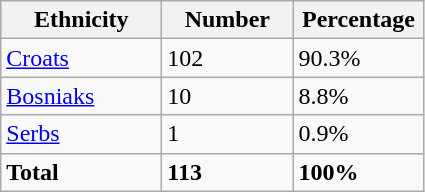<table class="wikitable">
<tr>
<th width="100px">Ethnicity</th>
<th width="80px">Number</th>
<th width="80px">Percentage</th>
</tr>
<tr>
<td><a href='#'>Croats</a></td>
<td>102</td>
<td>90.3%</td>
</tr>
<tr>
<td><a href='#'>Bosniaks</a></td>
<td>10</td>
<td>8.8%</td>
</tr>
<tr>
<td><a href='#'>Serbs</a></td>
<td>1</td>
<td>0.9%</td>
</tr>
<tr>
<td><strong>Total</strong></td>
<td><strong>113</strong></td>
<td><strong>100%</strong></td>
</tr>
</table>
